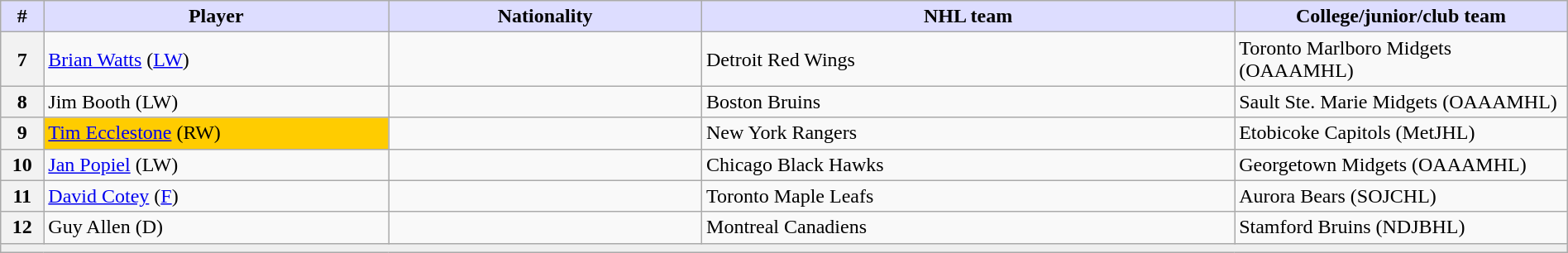<table class="wikitable" style="width: 100%">
<tr>
<th style="background:#ddf; width:2.75%;">#</th>
<th style="background:#ddf; width:22.0%;">Player</th>
<th style="background:#ddf; width:20.0%;">Nationality</th>
<th style="background:#ddf; width:34.0%;">NHL team</th>
<th style="background:#ddf; width:100.0%;">College/junior/club team</th>
</tr>
<tr>
<th>7</th>
<td><a href='#'>Brian Watts</a> (<a href='#'>LW</a>)</td>
<td></td>
<td>Detroit Red Wings</td>
<td>Toronto Marlboro Midgets (OAAAMHL)</td>
</tr>
<tr>
<th>8</th>
<td>Jim Booth (LW)</td>
<td></td>
<td>Boston Bruins</td>
<td>Sault Ste. Marie Midgets (OAAAMHL)</td>
</tr>
<tr>
<th>9</th>
<td bgcolor="#FFCC00"><a href='#'>Tim Ecclestone</a> (RW)</td>
<td></td>
<td>New York Rangers</td>
<td>Etobicoke Capitols (MetJHL)</td>
</tr>
<tr>
<th>10</th>
<td><a href='#'>Jan Popiel</a> (LW)</td>
<td></td>
<td>Chicago Black Hawks</td>
<td>Georgetown Midgets (OAAAMHL)</td>
</tr>
<tr>
<th>11</th>
<td><a href='#'>David Cotey</a> (<a href='#'>F</a>)</td>
<td></td>
<td>Toronto Maple Leafs</td>
<td>Aurora Bears (SOJCHL)</td>
</tr>
<tr>
<th>12</th>
<td>Guy Allen (D)</td>
<td></td>
<td>Montreal Canadiens</td>
<td>Stamford Bruins (NDJBHL)</td>
</tr>
<tr>
<td align=center colspan="6" bgcolor="#efefef"></td>
</tr>
</table>
